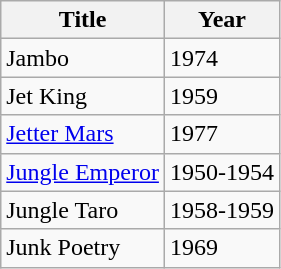<table class="wikitable">
<tr>
<th>Title</th>
<th>Year</th>
</tr>
<tr>
<td>Jambo</td>
<td>1974</td>
</tr>
<tr>
<td>Jet King</td>
<td>1959</td>
</tr>
<tr>
<td><a href='#'>Jetter Mars</a></td>
<td>1977</td>
</tr>
<tr>
<td><a href='#'>Jungle Emperor</a></td>
<td>1950-1954</td>
</tr>
<tr>
<td>Jungle Taro</td>
<td>1958-1959</td>
</tr>
<tr>
<td>Junk Poetry</td>
<td>1969</td>
</tr>
</table>
